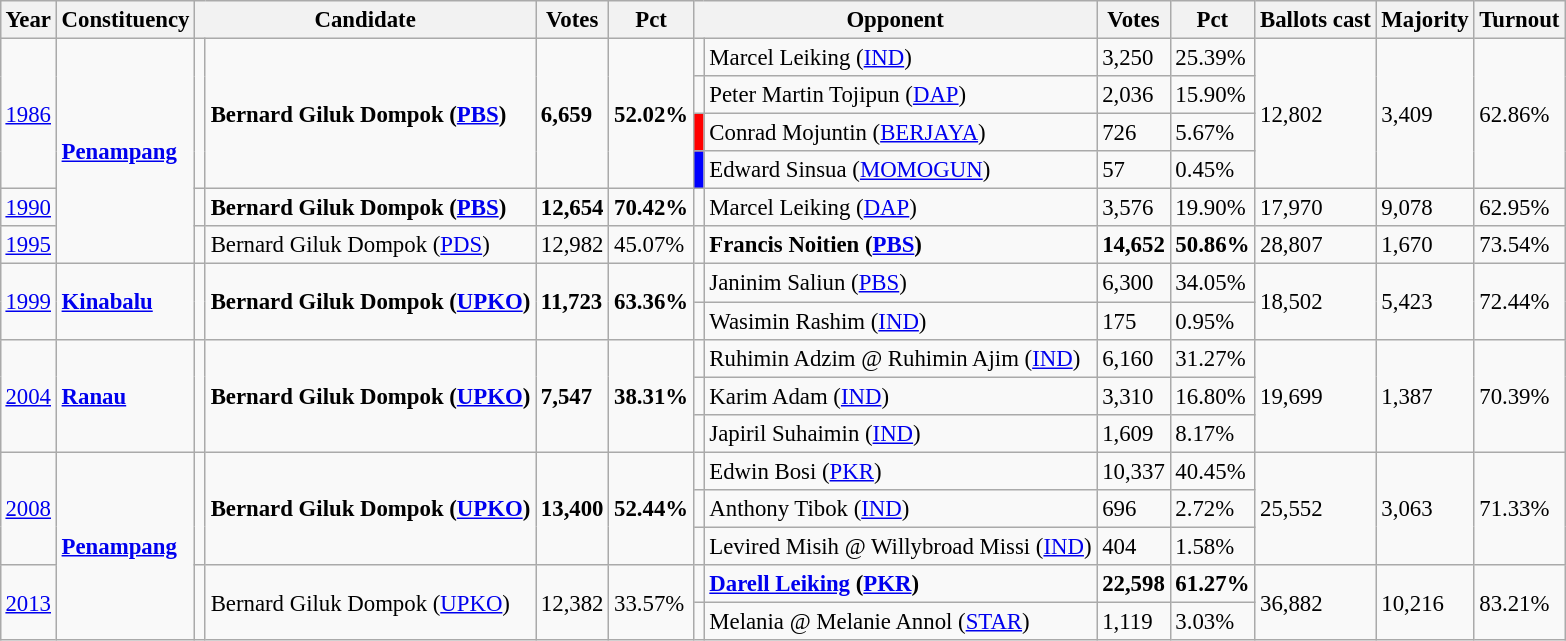<table class="wikitable" style="margin:0.5em ; font-size:95%">
<tr>
<th>Year</th>
<th>Constituency</th>
<th colspan="2">Candidate</th>
<th>Votes</th>
<th>Pct</th>
<th colspan=2>Opponent</th>
<th>Votes</th>
<th>Pct</th>
<th>Ballots cast</th>
<th>Majority</th>
<th>Turnout</th>
</tr>
<tr>
<td rowspan="4"><a href='#'>1986</a></td>
<td rowspan="6"><a href='#'><strong>Penampang</strong></a></td>
<td rowspan="4" ></td>
<td rowspan="4"><strong>Bernard Giluk Dompok (<a href='#'>PBS</a>)</strong></td>
<td rowspan="4"><strong>6,659</strong></td>
<td rowspan="4"><strong>52.02%</strong></td>
<td></td>
<td>Marcel Leiking (<a href='#'>IND</a>)</td>
<td>3,250</td>
<td>25.39%</td>
<td rowspan="4">12,802</td>
<td rowspan="4">3,409</td>
<td rowspan="4">62.86%</td>
</tr>
<tr>
<td></td>
<td>Peter Martin Tojipun (<a href='#'>DAP</a>)</td>
<td>2,036</td>
<td>15.90%</td>
</tr>
<tr>
<td bgcolor= red></td>
<td>Conrad Mojuntin (<a href='#'>BERJAYA</a>)</td>
<td>726</td>
<td>5.67%</td>
</tr>
<tr>
<td bgcolor= blue></td>
<td>Edward Sinsua (<a href='#'>MOMOGUN</a>)</td>
<td>57</td>
<td>0.45%</td>
</tr>
<tr>
<td><a href='#'>1990</a></td>
<td></td>
<td><strong>Bernard Giluk Dompok (<a href='#'>PBS</a>)</strong></td>
<td><strong>12,654</strong></td>
<td><strong>70.42%</strong></td>
<td></td>
<td>Marcel Leiking (<a href='#'>DAP</a>)</td>
<td>3,576</td>
<td>19.90%</td>
<td>17,970</td>
<td>9,078</td>
<td>62.95%</td>
</tr>
<tr>
<td><a href='#'>1995</a></td>
<td></td>
<td>Bernard Giluk Dompok (<a href='#'>PDS</a>)</td>
<td>12,982</td>
<td>45.07%</td>
<td></td>
<td><strong>Francis Noitien (<a href='#'>PBS</a>)</strong></td>
<td><strong>14,652</strong></td>
<td><strong>50.86%</strong></td>
<td>28,807</td>
<td>1,670</td>
<td>73.54%</td>
</tr>
<tr>
<td rowspan="2"><a href='#'>1999</a></td>
<td rowspan="2"><a href='#'><strong>Kinabalu</strong></a></td>
<td rowspan="2" ></td>
<td rowspan="2"><strong>Bernard Giluk Dompok (<a href='#'>UPKO</a>)</strong></td>
<td rowspan="2"><strong>11,723</strong></td>
<td rowspan="2"><strong>63.36%</strong></td>
<td></td>
<td>Janinim Saliun (<a href='#'>PBS</a>)</td>
<td>6,300</td>
<td>34.05%</td>
<td rowspan="2">18,502</td>
<td rowspan="2">5,423</td>
<td rowspan="2">72.44%</td>
</tr>
<tr>
<td></td>
<td>Wasimin Rashim (<a href='#'>IND</a>)</td>
<td>175</td>
<td>0.95%</td>
</tr>
<tr>
<td rowspan="3"><a href='#'>2004</a></td>
<td rowspan="3"><a href='#'><strong>Ranau</strong></a></td>
<td rowspan="3" ></td>
<td rowspan="3"><strong>Bernard Giluk Dompok (<a href='#'>UPKO</a>)</strong></td>
<td rowspan="3"><strong>7,547</strong></td>
<td rowspan="3"><strong>38.31%</strong></td>
<td></td>
<td>Ruhimin Adzim @ Ruhimin Ajim (<a href='#'>IND</a>)</td>
<td>6,160</td>
<td>31.27%</td>
<td rowspan="3">19,699</td>
<td rowspan="3">1,387</td>
<td rowspan="3">70.39%</td>
</tr>
<tr>
<td></td>
<td>Karim Adam (<a href='#'>IND</a>)</td>
<td>3,310</td>
<td>16.80%</td>
</tr>
<tr>
<td></td>
<td>Japiril Suhaimin (<a href='#'>IND</a>)</td>
<td>1,609</td>
<td>8.17%</td>
</tr>
<tr>
<td rowspan="3"><a href='#'>2008</a></td>
<td rowspan="5"><a href='#'><strong>Penampang</strong></a></td>
<td rowspan="3" ></td>
<td rowspan="3"><strong>Bernard Giluk Dompok (<a href='#'>UPKO</a>)</strong></td>
<td rowspan="3"><strong>13,400</strong></td>
<td rowspan="3"><strong>52.44%</strong></td>
<td></td>
<td>Edwin Bosi (<a href='#'>PKR</a>)</td>
<td>10,337</td>
<td>40.45%</td>
<td rowspan="3">25,552</td>
<td rowspan="3">3,063</td>
<td rowspan="3">71.33%</td>
</tr>
<tr>
<td></td>
<td>Anthony Tibok (<a href='#'>IND</a>)</td>
<td>696</td>
<td>2.72%</td>
</tr>
<tr>
<td></td>
<td>Levired Misih @ Willybroad Missi (<a href='#'>IND</a>)</td>
<td>404</td>
<td>1.58%</td>
</tr>
<tr>
<td rowspan="2"><a href='#'>2013</a></td>
<td rowspan="2" ></td>
<td rowspan="2">Bernard Giluk Dompok (<a href='#'>UPKO</a>)</td>
<td rowspan="2">12,382</td>
<td rowspan="2">33.57%</td>
<td></td>
<td><strong><a href='#'>Darell Leiking</a> (<a href='#'>PKR</a>)</strong></td>
<td><strong>22,598</strong></td>
<td><strong>61.27%</strong></td>
<td rowspan="2">36,882</td>
<td rowspan="2">10,216</td>
<td rowspan="2">83.21%</td>
</tr>
<tr>
<td bgcolor = ></td>
<td>Melania @ Melanie Annol (<a href='#'>STAR</a>)</td>
<td>1,119</td>
<td>3.03%</td>
</tr>
</table>
